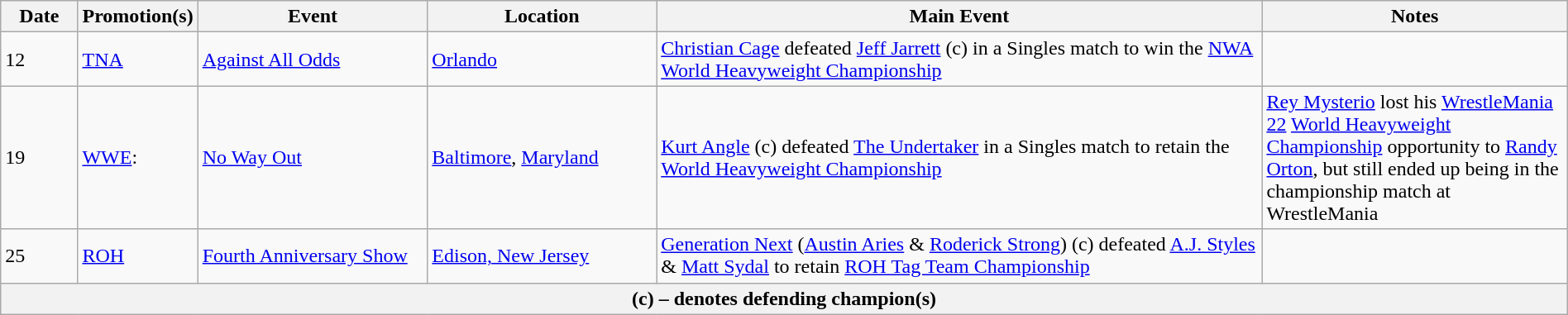<table class="wikitable" style="width:100%;">
<tr>
<th width=5%>Date</th>
<th width=5%>Promotion(s)</th>
<th style="width:15%;">Event</th>
<th style="width:15%;">Location</th>
<th style="width:40%;">Main Event</th>
<th style="width:20%;">Notes</th>
</tr>
<tr>
<td>12</td>
<td><a href='#'>TNA</a></td>
<td><a href='#'>Against All Odds</a></td>
<td><a href='#'>Orlando</a></td>
<td><a href='#'>Christian Cage</a> defeated <a href='#'>Jeff Jarrett</a> (c) in a Singles match to win the <a href='#'>NWA World Heavyweight Championship</a></td>
<td></td>
</tr>
<tr>
<td>19</td>
<td><a href='#'>WWE</a>:<br></td>
<td><a href='#'>No Way Out</a></td>
<td><a href='#'>Baltimore</a>, <a href='#'>Maryland</a></td>
<td><a href='#'>Kurt Angle</a> (c) defeated <a href='#'>The Undertaker</a> in a Singles match to retain the <a href='#'>World Heavyweight Championship</a></td>
<td><a href='#'>Rey Mysterio</a> lost his <a href='#'>WrestleMania 22</a> <a href='#'>World Heavyweight Championship</a> opportunity to <a href='#'>Randy Orton</a>, but still ended up being in the championship match at WrestleMania</td>
</tr>
<tr>
<td>25</td>
<td><a href='#'>ROH</a></td>
<td><a href='#'>Fourth Anniversary Show</a></td>
<td><a href='#'>Edison, New Jersey</a></td>
<td><a href='#'>Generation Next</a> (<a href='#'>Austin Aries</a> & <a href='#'>Roderick Strong</a>) (c) defeated <a href='#'>A.J. Styles</a> & <a href='#'>Matt Sydal</a> to retain <a href='#'>ROH Tag Team Championship</a></td>
<td></td>
</tr>
<tr>
<th colspan="6">(c) – denotes defending champion(s)</th>
</tr>
</table>
